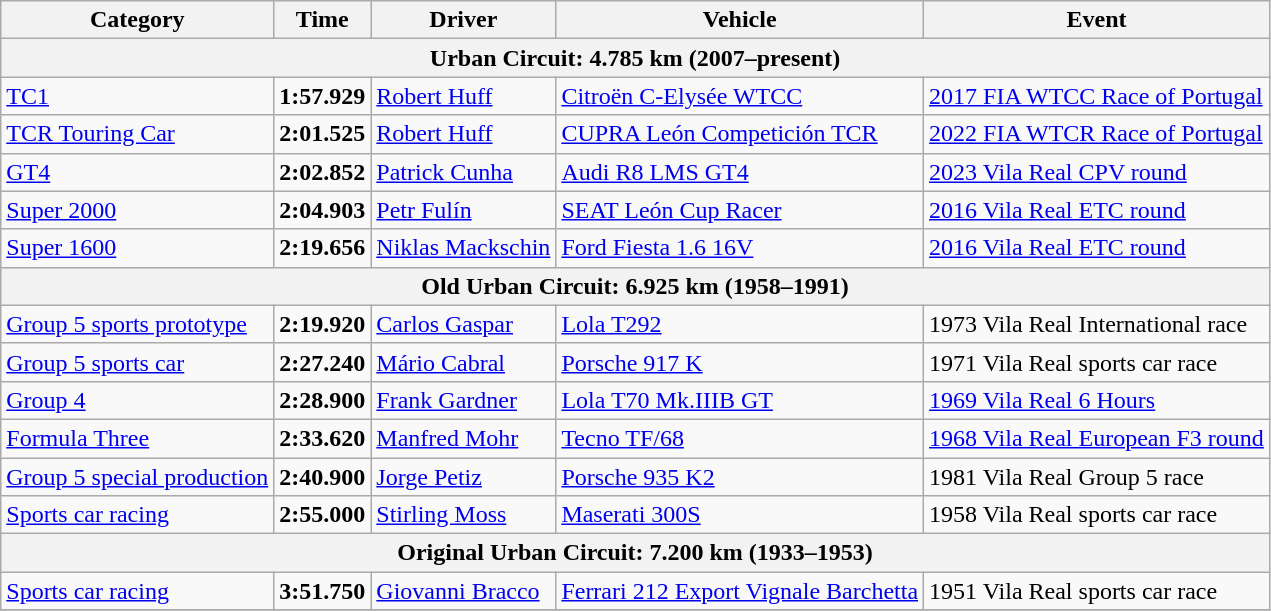<table class="wikitable">
<tr>
<th>Category</th>
<th>Time</th>
<th>Driver</th>
<th>Vehicle</th>
<th>Event</th>
</tr>
<tr>
<th colspan=5>Urban Circuit: 4.785 km (2007–present)</th>
</tr>
<tr>
<td><a href='#'>TC1</a></td>
<td><strong>1:57.929</strong></td>
<td><a href='#'>Robert Huff</a></td>
<td><a href='#'>Citroën C-Elysée WTCC</a></td>
<td><a href='#'>2017 FIA WTCC Race of Portugal</a></td>
</tr>
<tr>
<td><a href='#'>TCR Touring Car</a></td>
<td><strong>2:01.525</strong></td>
<td><a href='#'>Robert Huff</a></td>
<td><a href='#'>CUPRA León Competición TCR</a></td>
<td><a href='#'>2022 FIA WTCR Race of Portugal</a></td>
</tr>
<tr>
<td><a href='#'>GT4</a></td>
<td><strong>2:02.852</strong></td>
<td><a href='#'>Patrick Cunha</a></td>
<td><a href='#'>Audi R8 LMS GT4</a></td>
<td><a href='#'>2023 Vila Real CPV round</a></td>
</tr>
<tr>
<td><a href='#'>Super 2000</a></td>
<td><strong>2:04.903</strong></td>
<td><a href='#'>Petr Fulín</a></td>
<td><a href='#'>SEAT León Cup Racer</a></td>
<td><a href='#'>2016 Vila Real ETC round</a></td>
</tr>
<tr>
<td><a href='#'>Super 1600</a></td>
<td><strong>2:19.656</strong></td>
<td><a href='#'>Niklas Mackschin</a></td>
<td><a href='#'>Ford Fiesta 1.6 16V</a></td>
<td><a href='#'>2016 Vila Real ETC round</a></td>
</tr>
<tr>
<th colspan=5>Old Urban Circuit: 6.925 km (1958–1991)</th>
</tr>
<tr>
<td><a href='#'>Group 5 sports prototype</a></td>
<td><strong>2:19.920</strong></td>
<td><a href='#'>Carlos Gaspar</a></td>
<td><a href='#'>Lola T292</a></td>
<td>1973 Vila Real International race</td>
</tr>
<tr>
<td><a href='#'>Group 5 sports car</a></td>
<td><strong>2:27.240</strong></td>
<td><a href='#'>Mário Cabral</a></td>
<td><a href='#'>Porsche 917 K</a></td>
<td>1971 Vila Real sports car race</td>
</tr>
<tr>
<td><a href='#'>Group 4</a></td>
<td><strong>2:28.900</strong></td>
<td><a href='#'>Frank Gardner</a></td>
<td><a href='#'>Lola T70 Mk.IIIB GT</a></td>
<td><a href='#'>1969 Vila Real 6 Hours</a></td>
</tr>
<tr>
<td><a href='#'>Formula Three</a></td>
<td><strong>2:33.620</strong></td>
<td><a href='#'>Manfred Mohr</a></td>
<td><a href='#'>Tecno TF/68</a></td>
<td><a href='#'>1968 Vila Real European F3 round</a></td>
</tr>
<tr>
<td><a href='#'>Group 5 special production</a></td>
<td><strong>2:40.900</strong></td>
<td><a href='#'>Jorge Petiz</a></td>
<td><a href='#'>Porsche 935 K2</a></td>
<td>1981 Vila Real Group 5 race</td>
</tr>
<tr>
<td><a href='#'>Sports car racing</a></td>
<td><strong>2:55.000</strong></td>
<td><a href='#'>Stirling Moss</a></td>
<td><a href='#'>Maserati 300S</a></td>
<td>1958 Vila Real sports car race</td>
</tr>
<tr>
<th colspan=5>Original Urban Circuit: 7.200 km (1933–1953)</th>
</tr>
<tr>
<td><a href='#'>Sports car racing</a></td>
<td><strong>3:51.750</strong></td>
<td><a href='#'>Giovanni Bracco</a></td>
<td><a href='#'>Ferrari 212 Export Vignale Barchetta</a></td>
<td>1951 Vila Real sports car race</td>
</tr>
<tr>
</tr>
</table>
